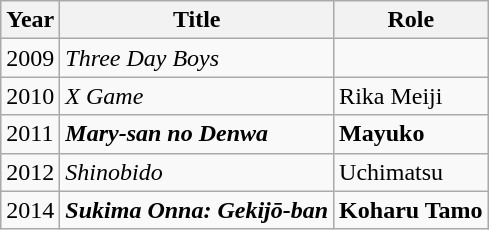<table class="wikitable">
<tr>
<th>Year</th>
<th>Title</th>
<th>Role</th>
</tr>
<tr>
<td>2009</td>
<td><em>Three Day Boys</em></td>
<td></td>
</tr>
<tr>
<td>2010</td>
<td><em>X Game</em></td>
<td>Rika Meiji</td>
</tr>
<tr>
<td>2011</td>
<td><strong><em>Mary-san no Denwa</em></strong></td>
<td><strong>Mayuko</strong></td>
</tr>
<tr>
<td>2012</td>
<td><em>Shinobido</em></td>
<td>Uchimatsu</td>
</tr>
<tr>
<td>2014</td>
<td><strong><em>Sukima Onna: Gekijō-ban</em></strong></td>
<td><strong>Koharu Tamo</strong></td>
</tr>
</table>
